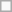<table class=wikitable>
<tr>
<td> </td>
</tr>
</table>
